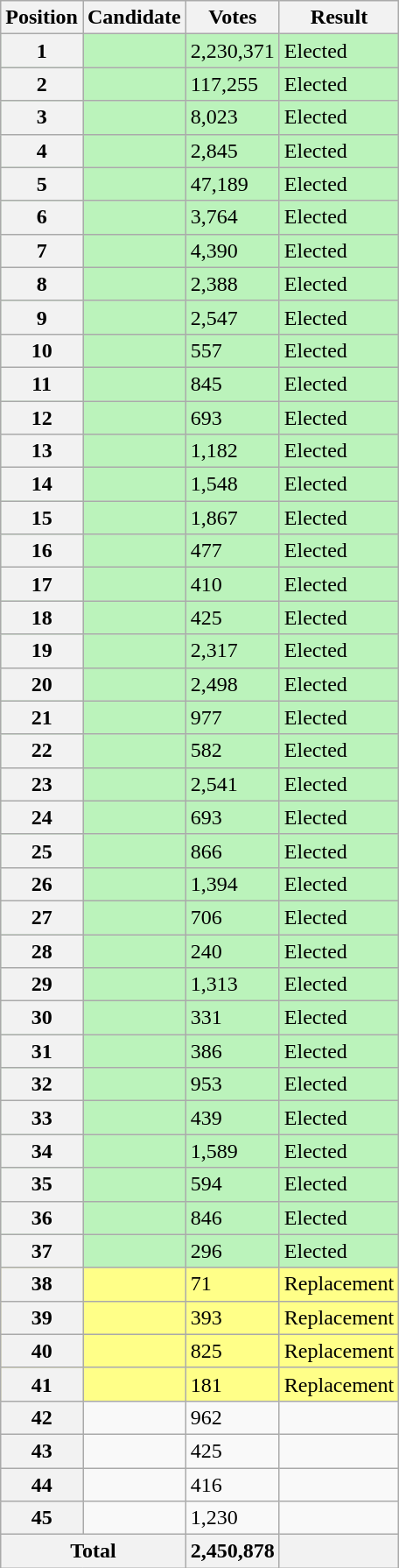<table class="wikitable sortable col3right">
<tr>
<th scope="col">Position</th>
<th scope="col">Candidate</th>
<th scope="col">Votes</th>
<th scope="col">Result</th>
</tr>
<tr bgcolor=bbf3bb>
<th scope="row">1</th>
<td></td>
<td>2,230,371</td>
<td>Elected</td>
</tr>
<tr bgcolor=bbf3bb>
<th scope="row">2</th>
<td></td>
<td>117,255</td>
<td>Elected</td>
</tr>
<tr bgcolor=bbf3bb>
<th scope="row">3</th>
<td></td>
<td>8,023</td>
<td>Elected</td>
</tr>
<tr bgcolor=bbf3bb>
<th scope="row">4</th>
<td></td>
<td>2,845</td>
<td>Elected</td>
</tr>
<tr bgcolor=bbf3bb>
<th scope="row">5</th>
<td></td>
<td>47,189</td>
<td>Elected</td>
</tr>
<tr bgcolor=bbf3bb>
<th scope="row">6</th>
<td></td>
<td>3,764</td>
<td>Elected</td>
</tr>
<tr bgcolor=bbf3bb>
<th scope="row">7</th>
<td></td>
<td>4,390</td>
<td>Elected</td>
</tr>
<tr bgcolor=bbf3bb>
<th scope="row">8</th>
<td></td>
<td>2,388</td>
<td>Elected</td>
</tr>
<tr bgcolor=bbf3bb>
<th scope="row">9</th>
<td></td>
<td>2,547</td>
<td>Elected</td>
</tr>
<tr bgcolor=bbf3bb>
<th scope="row">10</th>
<td></td>
<td>557</td>
<td>Elected</td>
</tr>
<tr bgcolor=bbf3bb>
<th scope="row">11</th>
<td></td>
<td>845</td>
<td>Elected</td>
</tr>
<tr bgcolor=bbf3bb>
<th scope="row">12</th>
<td></td>
<td>693</td>
<td>Elected</td>
</tr>
<tr bgcolor=bbf3bb>
<th scope="row">13</th>
<td></td>
<td>1,182</td>
<td>Elected</td>
</tr>
<tr bgcolor=bbf3bb>
<th scope="row">14</th>
<td></td>
<td>1,548</td>
<td>Elected</td>
</tr>
<tr bgcolor=bbf3bb>
<th scope="row">15</th>
<td></td>
<td>1,867</td>
<td>Elected</td>
</tr>
<tr bgcolor=bbf3bb>
<th scope="row">16</th>
<td></td>
<td>477</td>
<td>Elected</td>
</tr>
<tr bgcolor=bbf3bb>
<th scope="row">17</th>
<td></td>
<td>410</td>
<td>Elected</td>
</tr>
<tr bgcolor=bbf3bb>
<th scope="row">18</th>
<td></td>
<td>425</td>
<td>Elected</td>
</tr>
<tr bgcolor=bbf3bb>
<th scope="row">19</th>
<td></td>
<td>2,317</td>
<td>Elected</td>
</tr>
<tr bgcolor=bbf3bb>
<th scope="row">20</th>
<td></td>
<td>2,498</td>
<td>Elected</td>
</tr>
<tr bgcolor=bbf3bb>
<th scope="row">21</th>
<td></td>
<td>977</td>
<td>Elected</td>
</tr>
<tr bgcolor=bbf3bb>
<th scope="row">22</th>
<td></td>
<td>582</td>
<td>Elected</td>
</tr>
<tr bgcolor=bbf3bb>
<th scope="row">23</th>
<td></td>
<td>2,541</td>
<td>Elected</td>
</tr>
<tr bgcolor=bbf3bb>
<th scope="row">24</th>
<td></td>
<td>693</td>
<td>Elected</td>
</tr>
<tr bgcolor=bbf3bb>
<th scope="row">25</th>
<td></td>
<td>866</td>
<td>Elected</td>
</tr>
<tr bgcolor=bbf3bb>
<th scope="row">26</th>
<td></td>
<td>1,394</td>
<td>Elected</td>
</tr>
<tr bgcolor=bbf3bb>
<th scope="row">27</th>
<td></td>
<td>706</td>
<td>Elected</td>
</tr>
<tr bgcolor=bbf3bb>
<th scope="row">28</th>
<td></td>
<td>240</td>
<td>Elected</td>
</tr>
<tr bgcolor=bbf3bb>
<th scope="row">29</th>
<td></td>
<td>1,313</td>
<td>Elected</td>
</tr>
<tr bgcolor=bbf3bb>
<th scope="row">30</th>
<td></td>
<td>331</td>
<td>Elected</td>
</tr>
<tr bgcolor=bbf3bb>
<th scope="row">31</th>
<td></td>
<td>386</td>
<td>Elected</td>
</tr>
<tr bgcolor=bbf3bb>
<th scope="row">32</th>
<td></td>
<td>953</td>
<td>Elected</td>
</tr>
<tr bgcolor=bbf3bb>
<th scope="row">33</th>
<td></td>
<td>439</td>
<td>Elected</td>
</tr>
<tr bgcolor=bbf3bb>
<th scope="row">34</th>
<td></td>
<td>1,589</td>
<td>Elected</td>
</tr>
<tr bgcolor=bbf3bb>
<th scope="row">35</th>
<td></td>
<td>594</td>
<td>Elected</td>
</tr>
<tr bgcolor=bbf3bb>
<th scope="row">36</th>
<td></td>
<td>846</td>
<td>Elected</td>
</tr>
<tr bgcolor=bbf3bb>
<th scope="row">37</th>
<td></td>
<td>296</td>
<td>Elected</td>
</tr>
<tr bgcolor=#FF8>
<th scope="row">38</th>
<td></td>
<td>71</td>
<td>Replacement</td>
</tr>
<tr bgcolor=#FF8>
<th scope="row">39</th>
<td></td>
<td>393</td>
<td>Replacement</td>
</tr>
<tr bgcolor=#FF8>
<th scope="row">40</th>
<td></td>
<td>825</td>
<td>Replacement</td>
</tr>
<tr bgcolor=#FF8>
<th scope="row">41</th>
<td></td>
<td>181</td>
<td>Replacement</td>
</tr>
<tr>
<th scope="row">42</th>
<td></td>
<td>962</td>
<td></td>
</tr>
<tr>
<th scope="row">43</th>
<td></td>
<td>425</td>
<td></td>
</tr>
<tr>
<th scope="row">44</th>
<td></td>
<td>416</td>
<td></td>
</tr>
<tr>
<th scope="row">45</th>
<td></td>
<td>1,230</td>
<td></td>
</tr>
<tr class=sortbottom>
<th scope="row" colspan="2">Total</th>
<th style="text-align:right">2,450,878</th>
<th></th>
</tr>
</table>
